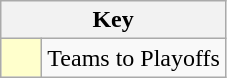<table class="wikitable" style="text-align: center;">
<tr>
<th colspan=2>Key</th>
</tr>
<tr>
<td style="background:#ffffcc; width:20px;"></td>
<td align=left>Teams to Playoffs</td>
</tr>
</table>
